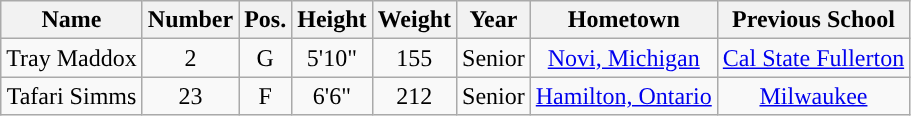<table class="wikitable sortable sortable" style="text-align: center">
<tr align=center>
<th>Name</th>
<th>Number</th>
<th>Pos.</th>
<th>Height</th>
<th>Weight</th>
<th>Year</th>
<th>Hometown</th>
<th>Previous School</th>
</tr>
<tr>
<td>Tray Maddox</td>
<td>2</td>
<td>G</td>
<td>5'10"</td>
<td>155</td>
<td>Senior</td>
<td><a href='#'>Novi, Michigan</a></td>
<td><a href='#'>Cal State Fullerton</a></td>
</tr>
<tr>
<td>Tafari Simms</td>
<td>23</td>
<td>F</td>
<td>6'6"</td>
<td>212</td>
<td>Senior</td>
<td><a href='#'>Hamilton, Ontario</a></td>
<td><a href='#'>Milwaukee</a></td>
</tr>
</table>
